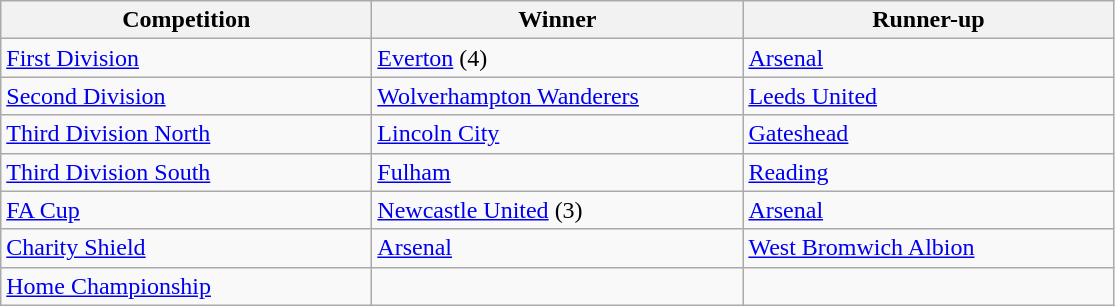<table class="wikitable">
<tr>
<th style="width:15em">Competition</th>
<th style="width:15em">Winner</th>
<th style="width:15em">Runner-up</th>
</tr>
<tr>
<td><a href='#'>First Division</a></td>
<td><a href='#'>Everton</a> (4)</td>
<td><a href='#'>Arsenal</a></td>
</tr>
<tr>
<td><a href='#'>Second Division</a></td>
<td><a href='#'>Wolverhampton Wanderers</a></td>
<td><a href='#'>Leeds United</a></td>
</tr>
<tr>
<td><a href='#'>Third Division North</a></td>
<td><a href='#'>Lincoln City</a></td>
<td><a href='#'>Gateshead</a></td>
</tr>
<tr>
<td><a href='#'>Third Division South</a></td>
<td><a href='#'>Fulham</a></td>
<td><a href='#'>Reading</a></td>
</tr>
<tr>
<td><a href='#'>FA Cup</a></td>
<td><a href='#'>Newcastle United</a> (3)</td>
<td><a href='#'>Arsenal</a></td>
</tr>
<tr>
<td><a href='#'>Charity Shield</a></td>
<td><a href='#'>Arsenal</a></td>
<td><a href='#'>West Bromwich Albion</a></td>
</tr>
<tr>
<td><a href='#'>Home Championship</a></td>
<td></td>
<td></td>
</tr>
</table>
